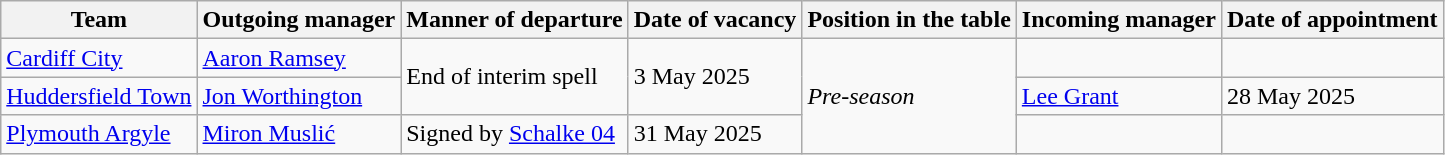<table class="wikitable sortable">
<tr>
<th>Team</th>
<th>Outgoing manager</th>
<th>Manner of departure</th>
<th>Date of vacancy</th>
<th>Position in the table</th>
<th>Incoming manager</th>
<th>Date of appointment</th>
</tr>
<tr>
<td><a href='#'>Cardiff City</a></td>
<td> <a href='#'>Aaron Ramsey</a></td>
<td rowspan="2">End of interim spell</td>
<td rowspan="2">3 May 2025</td>
<td rowspan="3"><em>Pre-season</em></td>
<td></td>
<td></td>
</tr>
<tr>
<td><a href='#'>Huddersfield Town</a></td>
<td> <a href='#'>Jon Worthington</a></td>
<td> <a href='#'>Lee Grant</a></td>
<td>28 May 2025</td>
</tr>
<tr>
<td><a href='#'>Plymouth Argyle</a></td>
<td> <a href='#'>Miron Muslić</a></td>
<td>Signed by <a href='#'>Schalke 04</a></td>
<td>31 May 2025</td>
<td></td>
<td></td>
</tr>
</table>
